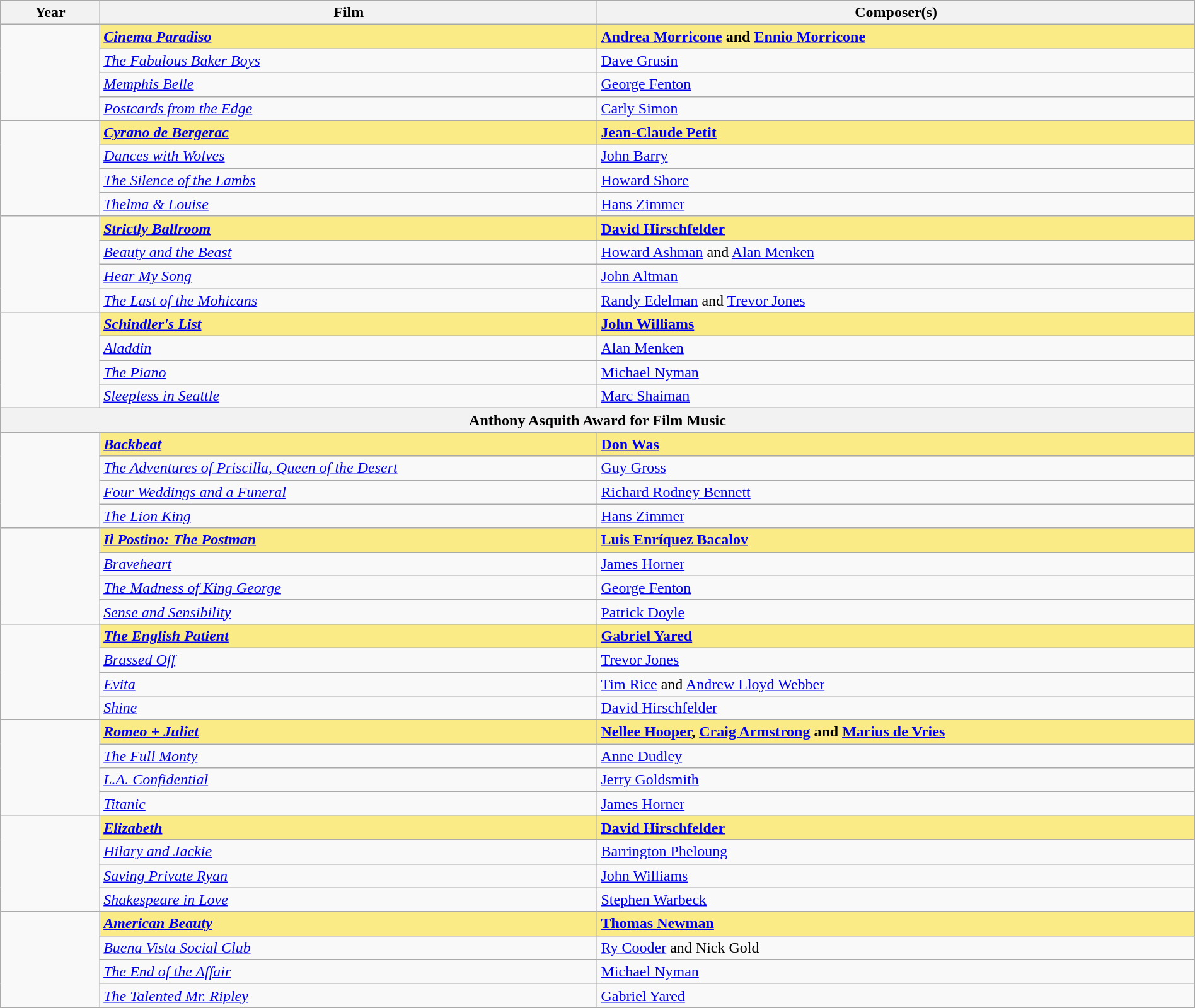<table class="wikitable" style="width:100%;" cellpadding="5">
<tr>
<th style="width:5%;">Year</th>
<th style="width:25%;">Film</th>
<th style="width:30%;">Composer(s)</th>
</tr>
<tr>
<td rowspan="4"></td>
<td style="background:#FAEB86"><strong><em><a href='#'>Cinema Paradiso</a></em></strong></td>
<td style="background:#FAEB86"><strong><a href='#'>Andrea Morricone</a> and <a href='#'>Ennio Morricone</a></strong></td>
</tr>
<tr>
<td><em><a href='#'>The Fabulous Baker Boys</a></em></td>
<td><a href='#'>Dave Grusin</a></td>
</tr>
<tr>
<td><em><a href='#'>Memphis Belle</a></em></td>
<td><a href='#'>George Fenton</a></td>
</tr>
<tr>
<td><em><a href='#'>Postcards from the Edge</a></em></td>
<td><a href='#'>Carly Simon</a></td>
</tr>
<tr>
<td rowspan="4"></td>
<td style="background:#FAEB86"><strong><em><a href='#'>Cyrano de Bergerac</a></em></strong></td>
<td style="background:#FAEB86"><strong><a href='#'>Jean-Claude Petit</a></strong></td>
</tr>
<tr>
<td><em><a href='#'>Dances with Wolves</a></em></td>
<td><a href='#'>John Barry</a></td>
</tr>
<tr>
<td><em><a href='#'>The Silence of the Lambs</a></em></td>
<td><a href='#'>Howard Shore</a></td>
</tr>
<tr>
<td><em><a href='#'>Thelma & Louise</a></em></td>
<td><a href='#'>Hans Zimmer</a></td>
</tr>
<tr>
<td rowspan="4"></td>
<td style="background:#FAEB86"><strong><em><a href='#'>Strictly Ballroom</a></em></strong></td>
<td style="background:#FAEB86"><strong><a href='#'>David Hirschfelder</a></strong></td>
</tr>
<tr>
<td><em><a href='#'>Beauty and the Beast</a></em></td>
<td><a href='#'>Howard Ashman</a> and <a href='#'>Alan Menken</a></td>
</tr>
<tr>
<td><em><a href='#'>Hear My Song</a></em></td>
<td><a href='#'>John Altman</a></td>
</tr>
<tr>
<td><em><a href='#'>The Last of the Mohicans</a></em></td>
<td><a href='#'>Randy Edelman</a> and <a href='#'>Trevor Jones</a></td>
</tr>
<tr>
<td rowspan="4"></td>
<td style="background:#FAEB86"><strong><em><a href='#'>Schindler's List</a></em></strong></td>
<td style="background:#FAEB86"><strong><a href='#'>John Williams</a></strong></td>
</tr>
<tr>
<td><em><a href='#'>Aladdin</a></em></td>
<td><a href='#'>Alan Menken</a></td>
</tr>
<tr>
<td><em><a href='#'>The Piano</a></em></td>
<td><a href='#'>Michael Nyman</a></td>
</tr>
<tr>
<td><em><a href='#'>Sleepless in Seattle</a></em></td>
<td><a href='#'>Marc Shaiman</a></td>
</tr>
<tr>
<th colspan="3">Anthony Asquith Award for Film Music</th>
</tr>
<tr>
<td rowspan="4"></td>
<td style="background:#FAEB86"><strong><em><a href='#'>Backbeat</a></em></strong></td>
<td style="background:#FAEB86"><strong><a href='#'>Don Was</a></strong></td>
</tr>
<tr>
<td><em><a href='#'>The Adventures of Priscilla, Queen of the Desert</a></em></td>
<td><a href='#'>Guy Gross</a></td>
</tr>
<tr>
<td><em><a href='#'>Four Weddings and a Funeral</a></em></td>
<td><a href='#'>Richard Rodney Bennett</a></td>
</tr>
<tr>
<td><em><a href='#'>The Lion King</a></em></td>
<td><a href='#'>Hans Zimmer</a></td>
</tr>
<tr>
<td rowspan="4"></td>
<td style="background:#FAEB86"><strong><em><a href='#'>Il Postino: The Postman</a></em></strong></td>
<td style="background:#FAEB86"><strong><a href='#'>Luis Enríquez Bacalov</a></strong></td>
</tr>
<tr>
<td><em><a href='#'>Braveheart</a></em></td>
<td><a href='#'>James Horner</a></td>
</tr>
<tr>
<td><em><a href='#'>The Madness of King George</a></em></td>
<td><a href='#'>George Fenton</a></td>
</tr>
<tr>
<td><em><a href='#'>Sense and Sensibility</a></em></td>
<td><a href='#'>Patrick Doyle</a></td>
</tr>
<tr>
<td rowspan="4"></td>
<td style="background:#FAEB86"><strong><em><a href='#'>The English Patient</a></em></strong></td>
<td style="background:#FAEB86"><strong><a href='#'>Gabriel Yared</a></strong></td>
</tr>
<tr>
<td><em><a href='#'>Brassed Off</a></em></td>
<td><a href='#'>Trevor Jones</a></td>
</tr>
<tr>
<td><em><a href='#'>Evita</a></em></td>
<td><a href='#'>Tim Rice</a> and <a href='#'>Andrew Lloyd Webber</a></td>
</tr>
<tr>
<td><em><a href='#'>Shine</a></em></td>
<td><a href='#'>David Hirschfelder</a></td>
</tr>
<tr>
<td rowspan="4"></td>
<td style="background:#FAEB86"><strong><em><a href='#'>Romeo + Juliet</a></em></strong></td>
<td style="background:#FAEB86"><strong><a href='#'>Nellee Hooper</a>, <a href='#'>Craig Armstrong</a> and <a href='#'>Marius de Vries</a></strong></td>
</tr>
<tr>
<td><em><a href='#'>The Full Monty</a></em></td>
<td><a href='#'>Anne Dudley</a></td>
</tr>
<tr>
<td><em><a href='#'>L.A. Confidential</a></em></td>
<td><a href='#'>Jerry Goldsmith</a></td>
</tr>
<tr>
<td><em><a href='#'>Titanic</a></em></td>
<td><a href='#'>James Horner</a></td>
</tr>
<tr>
<td rowspan="4"></td>
<td style="background:#FAEB86"><strong><em><a href='#'>Elizabeth</a></em></strong></td>
<td style="background:#FAEB86"><strong><a href='#'>David Hirschfelder</a></strong></td>
</tr>
<tr>
<td><em><a href='#'>Hilary and Jackie</a></em></td>
<td><a href='#'>Barrington Pheloung</a></td>
</tr>
<tr>
<td><em><a href='#'>Saving Private Ryan</a></em></td>
<td><a href='#'>John Williams</a></td>
</tr>
<tr>
<td><em><a href='#'>Shakespeare in Love</a></em></td>
<td><a href='#'>Stephen Warbeck</a></td>
</tr>
<tr>
<td rowspan="4"></td>
<td style="background:#FAEB86"><strong><em><a href='#'>American Beauty</a></em></strong></td>
<td style="background:#FAEB86"><strong><a href='#'>Thomas Newman</a></strong></td>
</tr>
<tr>
<td><em><a href='#'>Buena Vista Social Club</a></em></td>
<td><a href='#'>Ry Cooder</a> and Nick Gold</td>
</tr>
<tr>
<td><em><a href='#'>The End of the Affair</a></em></td>
<td><a href='#'>Michael Nyman</a></td>
</tr>
<tr>
<td><em><a href='#'>The Talented Mr. Ripley</a></em></td>
<td><a href='#'>Gabriel Yared</a></td>
</tr>
</table>
